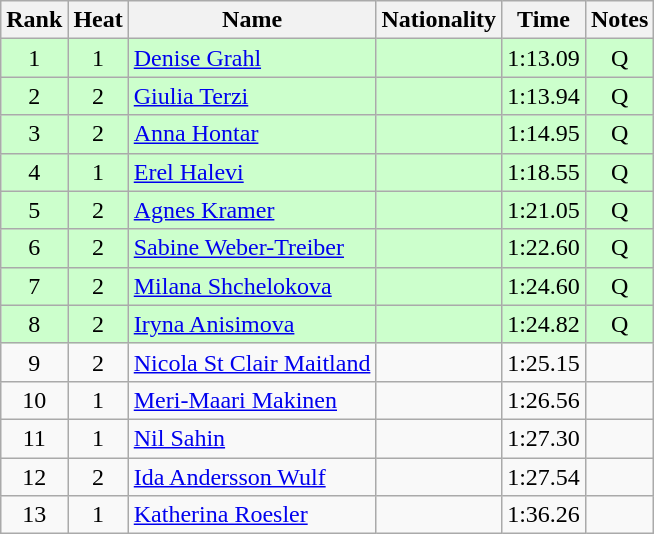<table class="wikitable sortable" style="text-align:center">
<tr>
<th>Rank</th>
<th>Heat</th>
<th>Name</th>
<th>Nationality</th>
<th>Time</th>
<th>Notes</th>
</tr>
<tr bgcolor=ccffcc>
<td>1</td>
<td>1</td>
<td align=left><a href='#'>Denise Grahl</a></td>
<td align=left></td>
<td>1:13.09</td>
<td>Q</td>
</tr>
<tr bgcolor=ccffcc>
<td>2</td>
<td>2</td>
<td align=left><a href='#'>Giulia Terzi</a></td>
<td align=left></td>
<td>1:13.94</td>
<td>Q</td>
</tr>
<tr bgcolor=ccffcc>
<td>3</td>
<td>2</td>
<td align=left><a href='#'>Anna Hontar</a></td>
<td align=left></td>
<td>1:14.95</td>
<td>Q</td>
</tr>
<tr bgcolor=ccffcc>
<td>4</td>
<td>1</td>
<td align=left><a href='#'>Erel Halevi</a></td>
<td align=left></td>
<td>1:18.55</td>
<td>Q</td>
</tr>
<tr bgcolor=ccffcc>
<td>5</td>
<td>2</td>
<td align=left><a href='#'>Agnes Kramer</a></td>
<td align=left></td>
<td>1:21.05</td>
<td>Q</td>
</tr>
<tr bgcolor=ccffcc>
<td>6</td>
<td>2</td>
<td align=left><a href='#'>Sabine Weber-Treiber</a></td>
<td align=left></td>
<td>1:22.60</td>
<td>Q</td>
</tr>
<tr bgcolor=ccffcc>
<td>7</td>
<td>2</td>
<td align=left><a href='#'>Milana Shchelokova</a></td>
<td align=left></td>
<td>1:24.60</td>
<td>Q</td>
</tr>
<tr bgcolor=ccffcc>
<td>8</td>
<td>2</td>
<td align=left><a href='#'>Iryna Anisimova</a></td>
<td align=left></td>
<td>1:24.82</td>
<td>Q</td>
</tr>
<tr>
<td>9</td>
<td>2</td>
<td align=left><a href='#'>Nicola St Clair Maitland</a></td>
<td align=left></td>
<td>1:25.15</td>
<td></td>
</tr>
<tr>
<td>10</td>
<td>1</td>
<td align=left><a href='#'>Meri-Maari Makinen</a></td>
<td align=left></td>
<td>1:26.56</td>
<td></td>
</tr>
<tr>
<td>11</td>
<td>1</td>
<td align=left><a href='#'>Nil Sahin</a></td>
<td align=left></td>
<td>1:27.30</td>
<td></td>
</tr>
<tr>
<td>12</td>
<td>2</td>
<td align=left><a href='#'>Ida Andersson Wulf</a></td>
<td align=left></td>
<td>1:27.54</td>
<td></td>
</tr>
<tr>
<td>13</td>
<td>1</td>
<td align=left><a href='#'>Katherina Roesler</a></td>
<td align=left></td>
<td>1:36.26</td>
<td></td>
</tr>
</table>
